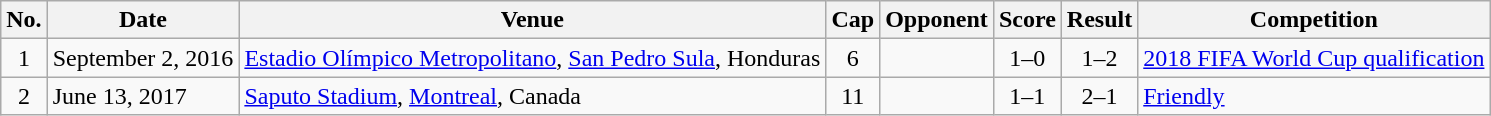<table class="wikitable sortable">
<tr>
<th scope="col">No.</th>
<th scope="col" data-sort-type="date">Date</th>
<th scope="col">Venue</th>
<th scope="col">Cap</th>
<th scope="col">Opponent</th>
<th scope="col">Score</th>
<th scope="col">Result</th>
<th scope="col">Competition</th>
</tr>
<tr>
<td style="text-align:center">1</td>
<td>September 2, 2016</td>
<td><a href='#'>Estadio Olímpico Metropolitano</a>, <a href='#'>San Pedro Sula</a>, Honduras</td>
<td style="text-align:center">6</td>
<td></td>
<td style="text-align:center">1–0</td>
<td style="text-align:center">1–2</td>
<td><a href='#'>2018 FIFA World Cup qualification</a></td>
</tr>
<tr>
<td style="text-align:center">2</td>
<td>June 13, 2017</td>
<td><a href='#'>Saputo Stadium</a>, <a href='#'>Montreal</a>, Canada</td>
<td style="text-align:center">11</td>
<td></td>
<td style="text-align:center">1–1</td>
<td style="text-align:center">2–1</td>
<td><a href='#'>Friendly</a></td>
</tr>
</table>
